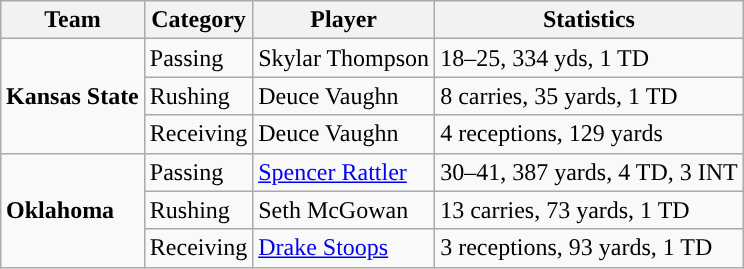<table class="wikitable" style="float: right;">
<tr>
<th>Team</th>
<th>Category</th>
<th>Player</th>
<th>Statistics</th>
</tr>
<tr>
<td rowspan=3><strong>Kansas State</strong></td>
<td>Passing</td>
<td>Skylar Thompson</td>
<td>18–25, 334 yds, 1 TD</td>
</tr>
<tr>
<td>Rushing</td>
<td>Deuce Vaughn</td>
<td>8 carries, 35 yards, 1 TD</td>
</tr>
<tr>
<td>Receiving</td>
<td>Deuce Vaughn</td>
<td>4 receptions, 129 yards</td>
</tr>
<tr>
<td rowspan=3><strong>Oklahoma</strong></td>
<td>Passing</td>
<td><a href='#'>Spencer Rattler</a></td>
<td>30–41, 387 yards, 4 TD, 3 INT</td>
</tr>
<tr>
<td>Rushing</td>
<td>Seth McGowan</td>
<td>13 carries, 73 yards, 1 TD</td>
</tr>
<tr>
<td>Receiving</td>
<td><a href='#'>Drake Stoops</a></td>
<td>3 receptions, 93 yards, 1 TD</td>
</tr>
</table>
